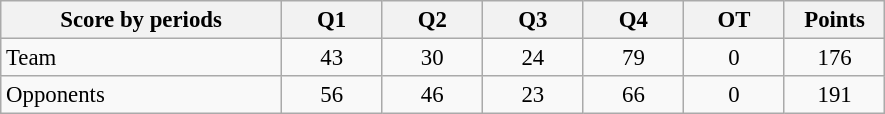<table class="wikitable" style="font-size:95%; text-align:center">
<tr>
<th width="180">Score by periods</th>
<th width="60">Q1</th>
<th width="60">Q2</th>
<th width="60">Q3</th>
<th width="60">Q4</th>
<th width="60">OT</th>
<th width="60">Points</th>
</tr>
<tr>
<td align="left">Team</td>
<td>43</td>
<td>30</td>
<td>24</td>
<td>79</td>
<td>0</td>
<td>176</td>
</tr>
<tr>
<td align="left">Opponents</td>
<td>56</td>
<td>46</td>
<td>23</td>
<td>66</td>
<td>0</td>
<td>191</td>
</tr>
</table>
